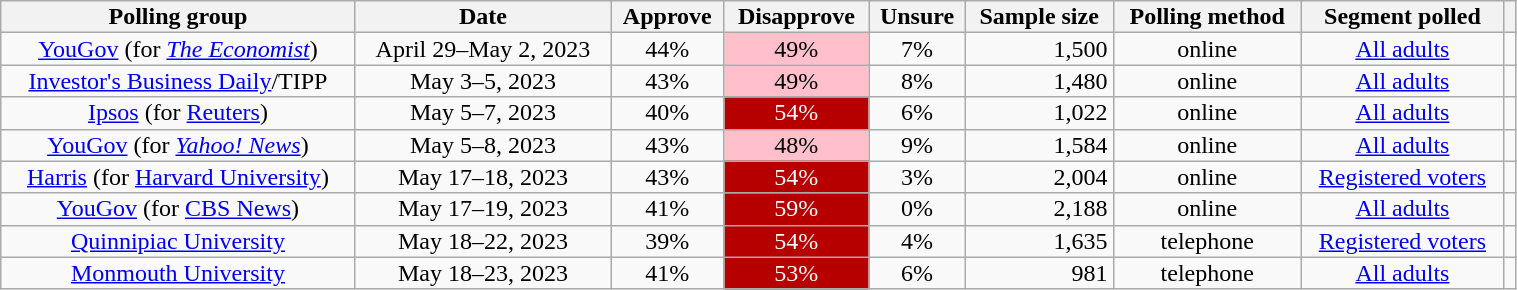<table class="wikitable sortable" style="text-align:center;line-height:14px;width: 80%;">
<tr>
<th class="unsortable">Polling group</th>
<th>Date</th>
<th>Approve</th>
<th>Disapprove</th>
<th>Unsure</th>
<th>Sample size</th>
<th>Polling method</th>
<th class="unsortable">Segment polled</th>
<th class="unsortable"></th>
</tr>
<tr>
<td><a href='#'>YouGov</a> (for <em><a href='#'>The Economist</a></em>)</td>
<td>April 29–May 2, 2023</td>
<td>44%</td>
<td style="background: pink; color: black">49%</td>
<td>7%</td>
<td align=right>1,500</td>
<td>online</td>
<td><a href='#'>All adults</a></td>
<td></td>
</tr>
<tr>
<td><a href='#'>Investor's Business Daily</a>/TIPP</td>
<td>May 3–5, 2023</td>
<td>43%</td>
<td style="background: pink; color: black">49%</td>
<td>8%</td>
<td align=right>1,480</td>
<td>online</td>
<td><a href='#'>All adults</a></td>
<td></td>
</tr>
<tr>
<td><a href='#'>Ipsos</a> (for <a href='#'>Reuters</a>)</td>
<td>May 5–7, 2023</td>
<td>40%</td>
<td style="background: #B60000; color: white">54%</td>
<td>6%</td>
<td align=right>1,022</td>
<td>online</td>
<td><a href='#'>All adults</a></td>
<td></td>
</tr>
<tr>
<td><a href='#'>YouGov</a> (for <em><a href='#'>Yahoo! News</a></em>)</td>
<td>May 5–8, 2023</td>
<td>43%</td>
<td style="background: pink; color: black">48%</td>
<td>9%</td>
<td align=right>1,584</td>
<td>online</td>
<td><a href='#'>All adults</a></td>
<td></td>
</tr>
<tr>
<td rowspan="1"><a href='#'>Harris</a> (for <a href='#'>Harvard University</a>)</td>
<td>May 17–18, 2023</td>
<td>43%</td>
<td style="background: #B60000; color: white">54%</td>
<td>3%</td>
<td align=right>2,004</td>
<td>online</td>
<td rowspan="1"><a href='#'>Registered voters</a></td>
<td></td>
</tr>
<tr>
<td><a href='#'>YouGov</a> (for <a href='#'>CBS News</a>)</td>
<td>May 17–19, 2023</td>
<td>41%</td>
<td style="background: #B60000; color: white">59%</td>
<td>0%</td>
<td align=right>2,188</td>
<td>online</td>
<td><a href='#'>All adults</a></td>
<td></td>
</tr>
<tr>
<td><a href='#'>Quinnipiac University</a></td>
<td>May 18–22, 2023</td>
<td>39%</td>
<td style="background: #B60000; color: white">54%</td>
<td>4%</td>
<td align=right>1,635</td>
<td>telephone</td>
<td><a href='#'>Registered voters</a></td>
<td></td>
</tr>
<tr>
<td><a href='#'>Monmouth University</a></td>
<td>May 18–23, 2023</td>
<td>41%</td>
<td style="background: #B60000; color: white">53%</td>
<td>6%</td>
<td align=right>981</td>
<td>telephone</td>
<td><a href='#'>All adults</a></td>
<td></td>
</tr>
</table>
